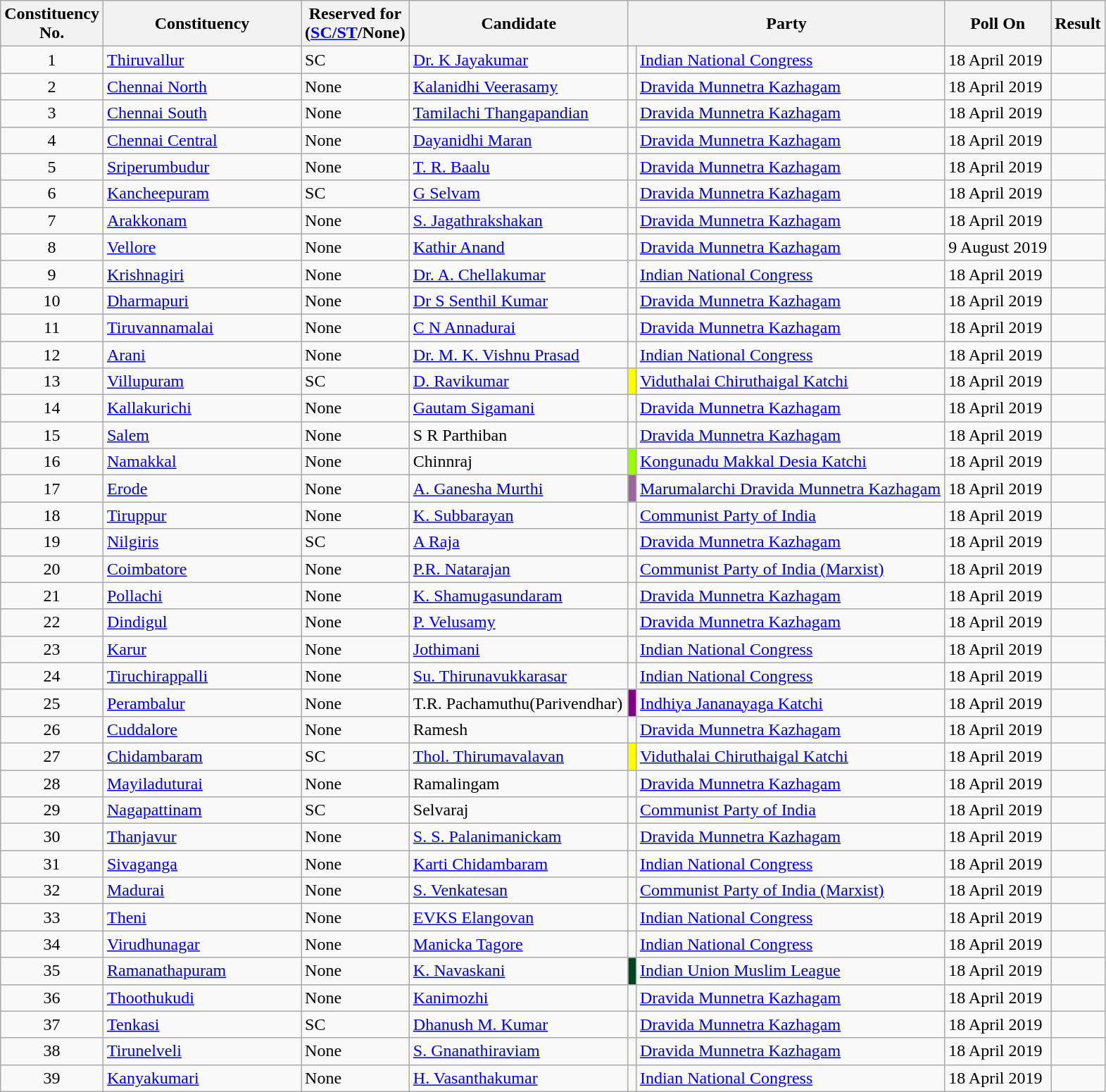<table class= "wikitable sortable">
<tr>
<th>Constituency <br> No.</th>
<th style="width:180px;">Constituency</th>
<th>Reserved for<br>(<a href='#'>SC/ST</a>/None)</th>
<th style="width:200px;">Candidate</th>
<th colspan="2">Party</th>
<th>Poll On</th>
<th>Result</th>
</tr>
<tr>
<td style="text-align:center;">1</td>
<td><a href='#'>Thiruvallur</a></td>
<td>SC</td>
<td><a href='#'>Dr. K Jayakumar</a></td>
<td bgcolor=></td>
<td><a href='#'>Indian National Congress</a></td>
<td>18 April 2019</td>
<td></td>
</tr>
<tr>
<td style="text-align:center;">2</td>
<td><a href='#'>Chennai North</a></td>
<td>None</td>
<td><a href='#'>Kalanidhi Veerasamy</a></td>
<td bgcolor=></td>
<td><a href='#'>Dravida Munnetra Kazhagam</a></td>
<td>18 April 2019</td>
<td></td>
</tr>
<tr>
<td style="text-align:center;">3</td>
<td><a href='#'>Chennai South</a></td>
<td>None</td>
<td><a href='#'>Tamilachi Thangapandian</a></td>
<td bgcolor=></td>
<td><a href='#'>Dravida Munnetra Kazhagam</a></td>
<td>18 April 2019</td>
<td></td>
</tr>
<tr>
<td style="text-align:center;">4</td>
<td><a href='#'>Chennai Central</a></td>
<td>None</td>
<td><a href='#'>Dayanidhi Maran</a></td>
<td bgcolor=></td>
<td><a href='#'>Dravida Munnetra Kazhagam</a></td>
<td>18 April 2019</td>
<td></td>
</tr>
<tr>
<td style="text-align:center;">5</td>
<td><a href='#'>Sriperumbudur</a></td>
<td>None</td>
<td><a href='#'>T. R. Baalu</a></td>
<td bgcolor=></td>
<td><a href='#'>Dravida Munnetra Kazhagam</a></td>
<td>18 April 2019</td>
<td></td>
</tr>
<tr>
<td style="text-align:center;">6</td>
<td><a href='#'>Kancheepuram</a></td>
<td>SC</td>
<td><a href='#'>G Selvam</a></td>
<td bgcolor=></td>
<td><a href='#'>Dravida Munnetra Kazhagam</a></td>
<td>18 April 2019</td>
<td></td>
</tr>
<tr>
<td style="text-align:center;">7</td>
<td><a href='#'>Arakkonam</a></td>
<td>None</td>
<td><a href='#'>S. Jagathrakshakan</a></td>
<td bgcolor=></td>
<td><a href='#'>Dravida Munnetra Kazhagam</a></td>
<td>18 April 2019</td>
<td></td>
</tr>
<tr>
<td style="text-align:center;">8</td>
<td><a href='#'>Vellore</a></td>
<td>None</td>
<td><a href='#'>Kathir Anand</a></td>
<td bgcolor=></td>
<td><a href='#'>Dravida Munnetra Kazhagam</a></td>
<td>9 August 2019</td>
<td></td>
</tr>
<tr>
<td style="text-align:center;">9</td>
<td><a href='#'>Krishnagiri</a></td>
<td>None</td>
<td><a href='#'>Dr. A. Chellakumar</a></td>
<td bgcolor=></td>
<td><a href='#'>Indian National Congress</a></td>
<td>18 April 2019</td>
<td></td>
</tr>
<tr>
<td style="text-align:center;">10</td>
<td><a href='#'>Dharmapuri</a></td>
<td>None</td>
<td><a href='#'>Dr S Senthil Kumar</a></td>
<td bgcolor=></td>
<td><a href='#'>Dravida Munnetra Kazhagam</a></td>
<td>18 April 2019</td>
<td></td>
</tr>
<tr>
<td style="text-align:center;">11</td>
<td><a href='#'>Tiruvannamalai</a></td>
<td>None</td>
<td><a href='#'>C N Annadurai</a></td>
<td bgcolor=></td>
<td><a href='#'>Dravida Munnetra Kazhagam</a></td>
<td>18 April 2019</td>
<td></td>
</tr>
<tr>
<td style="text-align:center;">12</td>
<td><a href='#'>Arani</a></td>
<td>None</td>
<td><a href='#'>Dr. M. K. Vishnu Prasad</a></td>
<td bgcolor=></td>
<td><a href='#'>Indian National Congress</a></td>
<td>18 April 2019</td>
<td></td>
</tr>
<tr>
<td style="text-align:center;">13</td>
<td><a href='#'>Villupuram</a></td>
<td>SC</td>
<td><a href='#'>D. Ravikumar</a></td>
<td style="background:#ff0;"></td>
<td><a href='#'>Viduthalai Chiruthaigal Katchi</a></td>
<td>18 April 2019</td>
<td></td>
</tr>
<tr>
<td style="text-align:center;">14</td>
<td><a href='#'>Kallakurichi</a></td>
<td>None</td>
<td><a href='#'>Gautam Sigamani</a></td>
<td bgcolor=></td>
<td><a href='#'>Dravida Munnetra Kazhagam</a></td>
<td>18 April 2019</td>
<td></td>
</tr>
<tr>
<td style="text-align:center;">15</td>
<td><a href='#'>Salem</a></td>
<td>None</td>
<td>S R Parthiban</td>
<td bgcolor=></td>
<td><a href='#'>Dravida Munnetra Kazhagam</a></td>
<td>18 April 2019</td>
<td></td>
</tr>
<tr>
<td style="text-align:center;">16</td>
<td><a href='#'>Namakkal</a></td>
<td>None</td>
<td>Chinnraj</td>
<td style="background:#9f0;"></td>
<td><a href='#'>Kongunadu Makkal Desia Katchi</a></td>
<td>18 April 2019</td>
<td></td>
</tr>
<tr>
<td style="text-align:center;">17</td>
<td><a href='#'>Erode</a></td>
<td>None</td>
<td><a href='#'>A. Ganesha Murthi</a></td>
<td bgcolor="996699"></td>
<td><a href='#'>Marumalarchi Dravida Munnetra Kazhagam</a></td>
<td>18 April 2019</td>
<td></td>
</tr>
<tr>
<td style="text-align:center;">18</td>
<td><a href='#'>Tiruppur</a></td>
<td>None</td>
<td><a href='#'>K. Subbarayan</a></td>
<td bgcolor=></td>
<td><a href='#'>Communist Party of India</a></td>
<td>18 April 2019</td>
<td></td>
</tr>
<tr>
<td style="text-align:center;">19</td>
<td><a href='#'>Nilgiris</a></td>
<td>SC</td>
<td><a href='#'>A Raja</a></td>
<td bgcolor=></td>
<td><a href='#'>Dravida Munnetra Kazhagam</a></td>
<td>18 April 2019</td>
<td></td>
</tr>
<tr>
<td style="text-align:center;">20</td>
<td><a href='#'>Coimbatore</a></td>
<td>None</td>
<td><a href='#'>P.R. Natarajan</a></td>
<td bgcolor=></td>
<td><a href='#'>Communist Party of India (Marxist)</a></td>
<td>18 April 2019</td>
<td></td>
</tr>
<tr>
<td style="text-align:center;">21</td>
<td><a href='#'>Pollachi</a></td>
<td>None</td>
<td><a href='#'>K. Shamugasundaram</a></td>
<td bgcolor=></td>
<td><a href='#'>Dravida Munnetra Kazhagam</a></td>
<td>18 April 2019</td>
<td></td>
</tr>
<tr>
<td style="text-align:center;">22</td>
<td><a href='#'>Dindigul</a></td>
<td>None</td>
<td><a href='#'>P. Velusamy</a></td>
<td bgcolor=></td>
<td><a href='#'>Dravida Munnetra Kazhagam</a></td>
<td>18 April 2019</td>
<td></td>
</tr>
<tr>
<td style="text-align:center;">23</td>
<td><a href='#'>Karur</a></td>
<td>None</td>
<td><a href='#'>Jothimani</a></td>
<td bgcolor=></td>
<td><a href='#'>Indian National Congress</a></td>
<td>18 April 2019</td>
<td></td>
</tr>
<tr>
<td style="text-align:center;">24</td>
<td><a href='#'>Tiruchirappalli</a></td>
<td>None</td>
<td><a href='#'>Su. Thirunavukkarasar</a></td>
<td bgcolor=></td>
<td><a href='#'>Indian National Congress</a></td>
<td>18 April 2019</td>
<td></td>
</tr>
<tr>
<td style="text-align:center;">25</td>
<td><a href='#'>Perambalur</a></td>
<td>None</td>
<td>T.R. Pachamuthu(Parivendhar)</td>
<td style="background:purple;"></td>
<td><a href='#'>Indhiya Jananayaga Katchi</a></td>
<td>18 April 2019</td>
<td></td>
</tr>
<tr>
<td style="text-align:center;">26</td>
<td><a href='#'>Cuddalore</a></td>
<td>None</td>
<td>Ramesh</td>
<td bgcolor=></td>
<td><a href='#'>Dravida Munnetra Kazhagam</a></td>
<td>18 April 2019</td>
<td></td>
</tr>
<tr>
<td style="text-align:center;">27</td>
<td><a href='#'>Chidambaram</a></td>
<td>SC</td>
<td><a href='#'>Thol. Thirumavalavan</a></td>
<td style="background:#ff0;"></td>
<td><a href='#'>Viduthalai Chiruthaigal Katchi</a></td>
<td>18 April 2019</td>
<td></td>
</tr>
<tr>
<td style="text-align:center;">28</td>
<td><a href='#'>Mayiladuturai</a></td>
<td>None</td>
<td>Ramalingam</td>
<td bgcolor=></td>
<td><a href='#'>Dravida Munnetra Kazhagam</a></td>
<td>18 April 2019</td>
<td></td>
</tr>
<tr>
<td style="text-align:center;">29</td>
<td><a href='#'>Nagapattinam</a></td>
<td>SC</td>
<td>Selvaraj</td>
<td bgcolor=></td>
<td><a href='#'>Communist Party of India</a></td>
<td>18 April 2019</td>
<td></td>
</tr>
<tr>
<td style="text-align:center;">30</td>
<td><a href='#'>Thanjavur</a></td>
<td>None</td>
<td><a href='#'>S. S. Palanimanickam</a></td>
<td bgcolor=></td>
<td><a href='#'>Dravida Munnetra Kazhagam</a></td>
<td>18 April 2019</td>
<td></td>
</tr>
<tr>
<td style="text-align:center;">31</td>
<td><a href='#'>Sivaganga</a></td>
<td>None</td>
<td><a href='#'>Karti Chidambaram</a></td>
<td bgcolor=></td>
<td><a href='#'>Indian National Congress</a></td>
<td>18 April 2019</td>
<td></td>
</tr>
<tr>
<td style="text-align:center;">32</td>
<td><a href='#'>Madurai</a></td>
<td>None</td>
<td><a href='#'>S. Venkatesan</a></td>
<td bgcolor=></td>
<td><a href='#'>Communist Party of India (Marxist)</a></td>
<td>18 April 2019</td>
<td></td>
</tr>
<tr>
<td style="text-align:center;">33</td>
<td><a href='#'>Theni</a></td>
<td>None</td>
<td><a href='#'>EVKS Elangovan</a></td>
<td bgcolor=></td>
<td><a href='#'>Indian National Congress</a></td>
<td>18 April 2019</td>
<td></td>
</tr>
<tr>
<td style="text-align:center;">34</td>
<td><a href='#'>Virudhunagar</a></td>
<td>None</td>
<td><a href='#'>Manicka Tagore</a></td>
<td bgcolor=></td>
<td><a href='#'>Indian National Congress</a></td>
<td>18 April 2019</td>
<td></td>
</tr>
<tr>
<td style="text-align:center;">35</td>
<td><a href='#'>Ramanathapuram</a></td>
<td>None</td>
<td><a href='#'>K. Navaskani</a></td>
<td style="background:#014421;"></td>
<td><a href='#'>Indian Union Muslim League</a></td>
<td>18 April 2019</td>
<td></td>
</tr>
<tr>
<td style="text-align:center;">36</td>
<td><a href='#'>Thoothukudi</a></td>
<td>None</td>
<td><a href='#'>Kanimozhi</a></td>
<td bgcolor=></td>
<td><a href='#'>Dravida Munnetra Kazhagam</a></td>
<td>18 April 2019</td>
<td></td>
</tr>
<tr>
<td style="text-align:center;">37</td>
<td><a href='#'>Tenkasi</a></td>
<td>SC</td>
<td><a href='#'>Dhanush M. Kumar</a></td>
<td bgcolor=></td>
<td><a href='#'>Dravida Munnetra Kazhagam</a></td>
<td>18 April 2019</td>
<td></td>
</tr>
<tr>
<td style="text-align:center;">38</td>
<td><a href='#'>Tirunelveli</a></td>
<td>None</td>
<td><a href='#'>S. Gnanathiraviam</a></td>
<td bgcolor=></td>
<td><a href='#'>Dravida Munnetra Kazhagam</a></td>
<td>18 April 2019</td>
<td></td>
</tr>
<tr>
<td style="text-align:center;">39</td>
<td><a href='#'>Kanyakumari</a></td>
<td>None</td>
<td><a href='#'>H. Vasanthakumar</a></td>
<td bgcolor=></td>
<td><a href='#'>Indian National Congress</a></td>
<td>18 April 2019</td>
<td></td>
</tr>
</table>
